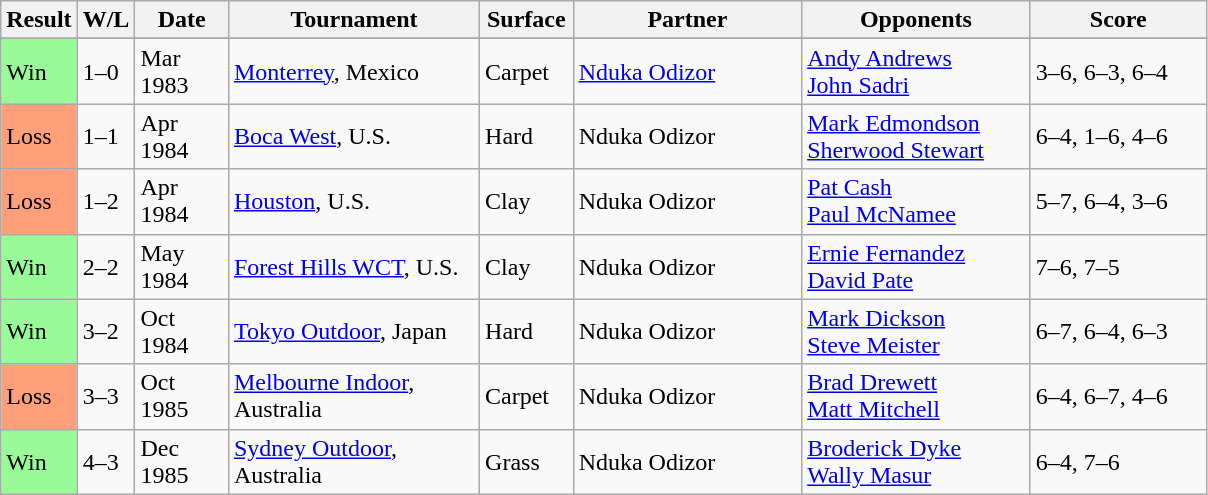<table class="sortable wikitable">
<tr>
<th>Result</th>
<th style="width:30px" class="unsortable">W/L</th>
<th style="width:55px">Date</th>
<th style="width:160px">Tournament</th>
<th style="width:55px">Surface</th>
<th style="width:145px">Partner</th>
<th style="width:145px">Opponents</th>
<th style="width:110px" class="unsortable">Score</th>
</tr>
<tr>
</tr>
<tr>
<td style="background:#98fb98;">Win</td>
<td>1–0</td>
<td>Mar 1983</td>
<td><a href='#'>Monterrey</a>, Mexico</td>
<td>Carpet</td>
<td> <a href='#'>Nduka Odizor</a></td>
<td> <a href='#'>Andy Andrews</a> <br>  <a href='#'>John Sadri</a></td>
<td>3–6, 6–3, 6–4</td>
</tr>
<tr>
<td style="background:#ffa07a;">Loss</td>
<td>1–1</td>
<td>Apr 1984</td>
<td><a href='#'>Boca West</a>, U.S.</td>
<td>Hard</td>
<td> Nduka Odizor</td>
<td> <a href='#'>Mark Edmondson</a> <br>  <a href='#'>Sherwood Stewart</a></td>
<td>6–4, 1–6, 4–6</td>
</tr>
<tr>
<td style="background:#ffa07a;">Loss</td>
<td>1–2</td>
<td>Apr 1984</td>
<td><a href='#'>Houston</a>, U.S.</td>
<td>Clay</td>
<td> Nduka Odizor</td>
<td> <a href='#'>Pat Cash</a> <br>  <a href='#'>Paul McNamee</a></td>
<td>5–7, 6–4, 3–6</td>
</tr>
<tr>
<td style="background:#98fb98;">Win</td>
<td>2–2</td>
<td>May 1984</td>
<td><a href='#'>Forest Hills WCT</a>, U.S.</td>
<td>Clay</td>
<td> Nduka Odizor</td>
<td> <a href='#'>Ernie Fernandez</a> <br>  <a href='#'>David Pate</a></td>
<td>7–6, 7–5</td>
</tr>
<tr>
<td style="background:#98fb98;">Win</td>
<td>3–2</td>
<td>Oct 1984</td>
<td><a href='#'>Tokyo Outdoor</a>, Japan</td>
<td>Hard</td>
<td> Nduka Odizor</td>
<td> <a href='#'>Mark Dickson</a> <br>  <a href='#'>Steve Meister</a></td>
<td>6–7, 6–4, 6–3</td>
</tr>
<tr>
<td style="background:#ffa07a;">Loss</td>
<td>3–3</td>
<td>Oct 1985</td>
<td><a href='#'>Melbourne Indoor</a>, Australia</td>
<td>Carpet</td>
<td> Nduka Odizor</td>
<td> <a href='#'>Brad Drewett</a> <br>  <a href='#'>Matt Mitchell</a></td>
<td>6–4, 6–7, 4–6</td>
</tr>
<tr>
<td style="background:#98fb98;">Win</td>
<td>4–3</td>
<td>Dec 1985</td>
<td><a href='#'>Sydney Outdoor</a>, Australia</td>
<td>Grass</td>
<td> Nduka Odizor</td>
<td> <a href='#'>Broderick Dyke</a> <br>  <a href='#'>Wally Masur</a></td>
<td>6–4, 7–6</td>
</tr>
</table>
